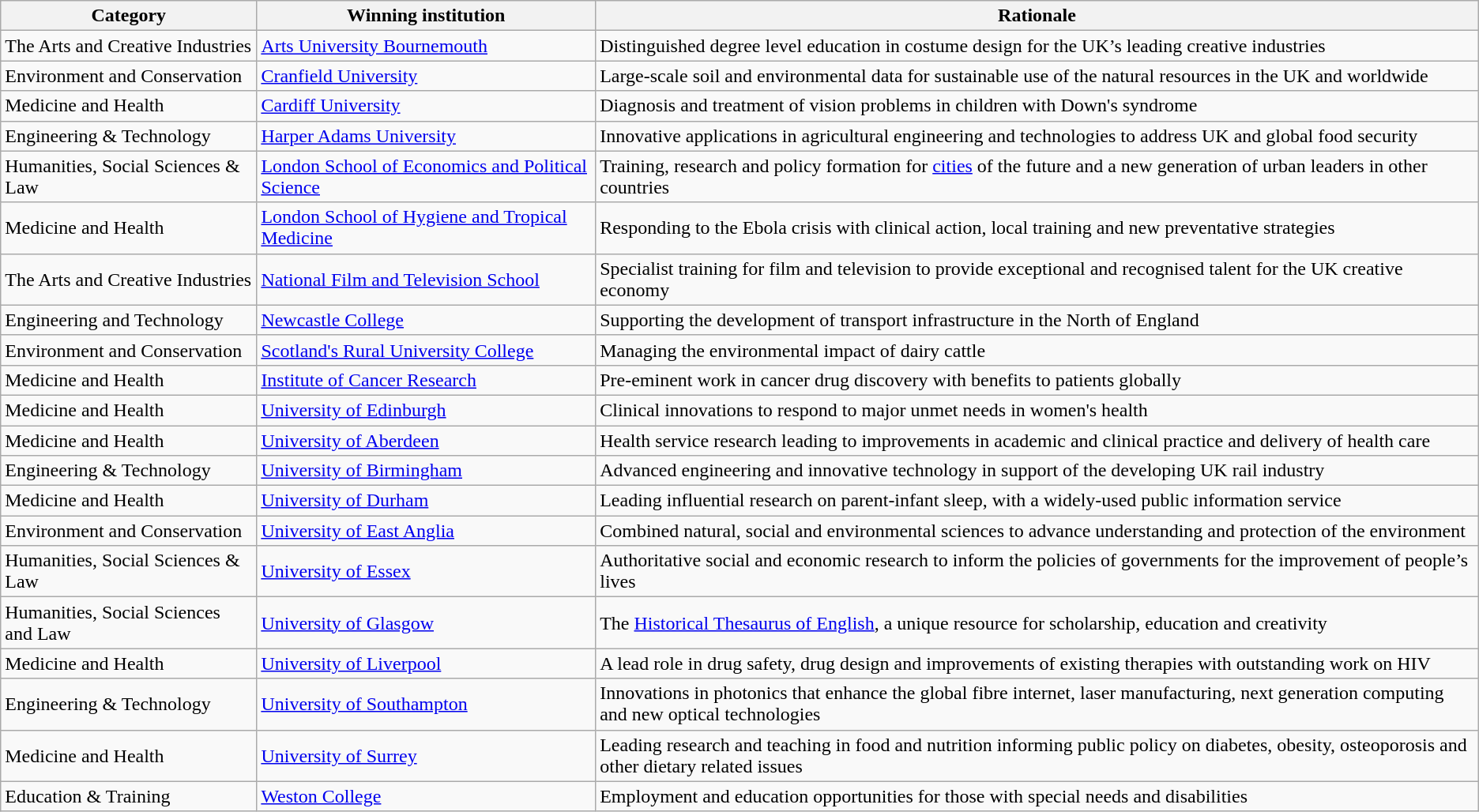<table class="wikitable">
<tr>
<th>Category</th>
<th>Winning institution</th>
<th>Rationale</th>
</tr>
<tr>
<td>The Arts and Creative Industries</td>
<td><a href='#'>Arts University Bournemouth</a></td>
<td>Distinguished degree level education in costume design for the UK’s leading creative industries</td>
</tr>
<tr>
<td>Environment and Conservation</td>
<td><a href='#'>Cranfield University</a></td>
<td>Large-scale soil and environmental data for sustainable use of the natural resources in the UK and worldwide</td>
</tr>
<tr>
<td>Medicine and Health</td>
<td><a href='#'>Cardiff University</a></td>
<td>Diagnosis and treatment of vision problems in children with Down's syndrome</td>
</tr>
<tr>
<td>Engineering & Technology</td>
<td><a href='#'>Harper Adams University</a></td>
<td>Innovative applications in agricultural engineering and technologies to address UK and global food security</td>
</tr>
<tr>
<td>Humanities, Social Sciences & Law</td>
<td><a href='#'>London School of Economics and Political Science</a></td>
<td>Training, research and policy formation for <a href='#'>cities</a> of the future and a new generation of urban leaders in other countries</td>
</tr>
<tr>
<td>Medicine and Health</td>
<td><a href='#'>London School of Hygiene and Tropical Medicine</a></td>
<td>Responding to the Ebola crisis with clinical action, local training and new preventative strategies</td>
</tr>
<tr>
<td>The Arts and Creative Industries</td>
<td><a href='#'>National Film and Television School</a></td>
<td>Specialist training for film and television to provide exceptional and recognised talent for the UK creative economy</td>
</tr>
<tr>
<td>Engineering and Technology</td>
<td><a href='#'>Newcastle College</a></td>
<td>Supporting the development of transport infrastructure in the North of England</td>
</tr>
<tr>
<td>Environment and Conservation</td>
<td><a href='#'>Scotland's Rural University College</a></td>
<td>Managing the environmental impact of dairy cattle</td>
</tr>
<tr>
<td>Medicine and Health</td>
<td><a href='#'>Institute of Cancer Research</a></td>
<td>Pre-eminent work in cancer drug discovery with benefits to patients globally</td>
</tr>
<tr>
<td>Medicine and Health</td>
<td><a href='#'>University of Edinburgh</a></td>
<td>Clinical innovations to respond to major unmet needs in women's health</td>
</tr>
<tr>
<td>Medicine and Health</td>
<td><a href='#'>University of Aberdeen</a></td>
<td>Health service research leading to improvements in academic and clinical practice and delivery of health care</td>
</tr>
<tr>
<td>Engineering & Technology</td>
<td><a href='#'>University of Birmingham</a></td>
<td>Advanced engineering and innovative technology in support of the developing UK rail industry</td>
</tr>
<tr>
<td>Medicine and Health</td>
<td><a href='#'>University of Durham</a></td>
<td>Leading influential research on parent-infant sleep, with a widely-used public information service</td>
</tr>
<tr>
<td>Environment and Conservation</td>
<td><a href='#'>University of East Anglia</a></td>
<td>Combined natural, social and environmental sciences to advance understanding and protection of the environment</td>
</tr>
<tr>
<td>Humanities, Social Sciences & Law</td>
<td><a href='#'>University of Essex</a></td>
<td>Authoritative social and economic research to inform the policies of governments for the improvement of people’s lives</td>
</tr>
<tr>
<td>Humanities, Social Sciences and Law</td>
<td><a href='#'>University of Glasgow</a></td>
<td>The <a href='#'>Historical Thesaurus of English</a>, a unique resource for scholarship, education and creativity</td>
</tr>
<tr>
<td>Medicine and Health</td>
<td><a href='#'>University of Liverpool</a></td>
<td>A lead role in drug safety, drug design and improvements of existing therapies with outstanding work on HIV</td>
</tr>
<tr>
<td>Engineering & Technology</td>
<td><a href='#'>University of Southampton</a></td>
<td>Innovations in photonics that enhance the global fibre internet, laser manufacturing, next generation computing and new optical technologies</td>
</tr>
<tr>
<td>Medicine and Health</td>
<td><a href='#'>University of Surrey</a></td>
<td>Leading research and teaching in food and nutrition informing public policy on diabetes, obesity, osteoporosis and other dietary related issues</td>
</tr>
<tr>
<td>Education & Training</td>
<td><a href='#'>Weston College</a></td>
<td>Employment and education opportunities for those with special needs and disabilities</td>
</tr>
</table>
